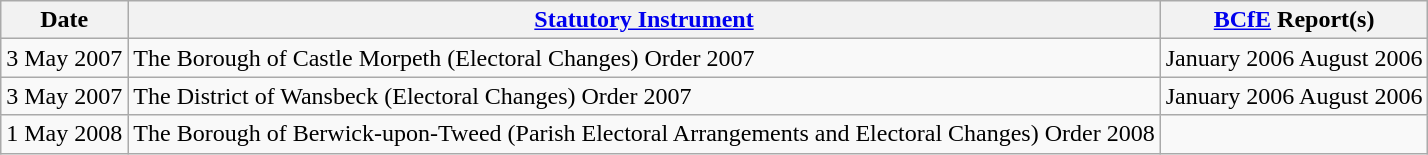<table class="wikitable sortable">
<tr>
<th>Date</th>
<th><a href='#'>Statutory Instrument</a></th>
<th><a href='#'>BCfE</a> Report(s)</th>
</tr>
<tr>
<td>3 May 2007</td>
<td>The Borough of Castle Morpeth (Electoral Changes) Order 2007</td>
<td> January 2006  August 2006</td>
</tr>
<tr>
<td>3 May 2007</td>
<td>The District of Wansbeck (Electoral Changes) Order 2007</td>
<td> January 2006  August 2006</td>
</tr>
<tr>
<td>1 May 2008</td>
<td>The Borough of Berwick-upon-Tweed (Parish Electoral Arrangements and Electoral Changes) Order 2008</td>
<td></td>
</tr>
</table>
